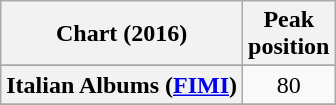<table class="wikitable sortable plainrowheaders" style="text-align:center">
<tr>
<th scope="col">Chart (2016)</th>
<th scope="col">Peak<br> position</th>
</tr>
<tr>
</tr>
<tr>
</tr>
<tr>
</tr>
<tr>
</tr>
<tr>
</tr>
<tr>
<th scope="row">Italian Albums (<a href='#'>FIMI</a>)</th>
<td>80</td>
</tr>
<tr>
</tr>
<tr>
</tr>
<tr>
</tr>
</table>
